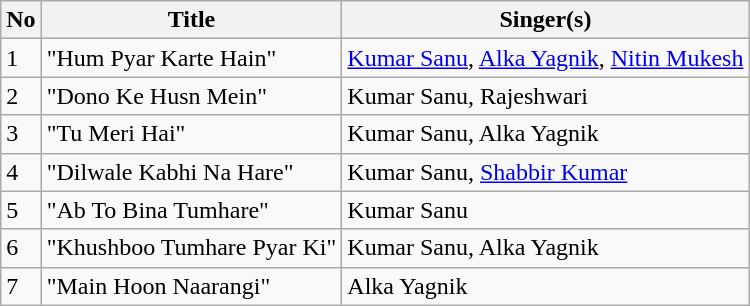<table class="wikitable">
<tr>
<th><strong>No</strong></th>
<th><strong>Title</strong></th>
<th><strong>Singer(s)</strong></th>
</tr>
<tr>
<td>1</td>
<td>"Hum Pyar Karte Hain"</td>
<td><a href='#'>Kumar Sanu</a>, <a href='#'>Alka Yagnik</a>, <a href='#'>Nitin Mukesh</a></td>
</tr>
<tr>
<td>2</td>
<td>"Dono Ke Husn Mein"</td>
<td>Kumar Sanu, Rajeshwari</td>
</tr>
<tr>
<td>3</td>
<td>"Tu Meri Hai"</td>
<td>Kumar Sanu, Alka Yagnik</td>
</tr>
<tr>
<td>4</td>
<td>"Dilwale Kabhi Na Hare"</td>
<td>Kumar Sanu, <a href='#'>Shabbir Kumar</a></td>
</tr>
<tr>
<td>5</td>
<td>"Ab To Bina Tumhare"</td>
<td>Kumar Sanu</td>
</tr>
<tr>
<td>6</td>
<td>"Khushboo Tumhare Pyar Ki"</td>
<td>Kumar Sanu, Alka Yagnik</td>
</tr>
<tr>
<td>7</td>
<td>"Main Hoon Naarangi"</td>
<td>Alka Yagnik</td>
</tr>
</table>
